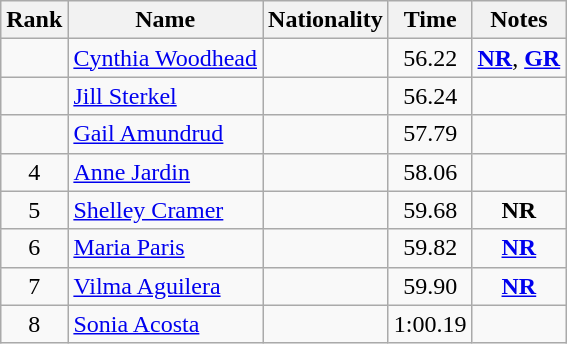<table class="wikitable sortable" style="text-align:center">
<tr>
<th>Rank</th>
<th>Name</th>
<th>Nationality</th>
<th>Time</th>
<th>Notes</th>
</tr>
<tr>
<td></td>
<td align=left><a href='#'>Cynthia Woodhead</a></td>
<td align=left></td>
<td>56.22</td>
<td><strong><a href='#'>NR</a></strong>, <strong><a href='#'>GR</a></strong></td>
</tr>
<tr>
<td></td>
<td align=left><a href='#'>Jill Sterkel</a></td>
<td align=left></td>
<td>56.24</td>
<td></td>
</tr>
<tr>
<td></td>
<td align=left><a href='#'>Gail Amundrud</a></td>
<td align=left></td>
<td>57.79</td>
<td></td>
</tr>
<tr>
<td>4</td>
<td align=left><a href='#'>Anne Jardin</a></td>
<td align=left></td>
<td>58.06</td>
<td></td>
</tr>
<tr>
<td>5</td>
<td align=left><a href='#'>Shelley Cramer</a></td>
<td align=left></td>
<td>59.68</td>
<td><strong>NR</strong></td>
</tr>
<tr>
<td>6</td>
<td align=left><a href='#'>Maria Paris</a></td>
<td align=left></td>
<td>59.82</td>
<td><strong><a href='#'>NR</a></strong></td>
</tr>
<tr>
<td>7</td>
<td align=left><a href='#'>Vilma Aguilera</a></td>
<td align=left></td>
<td>59.90</td>
<td><strong><a href='#'>NR</a></strong></td>
</tr>
<tr>
<td>8</td>
<td align=left><a href='#'>Sonia Acosta</a></td>
<td align=left></td>
<td>1:00.19</td>
<td></td>
</tr>
</table>
